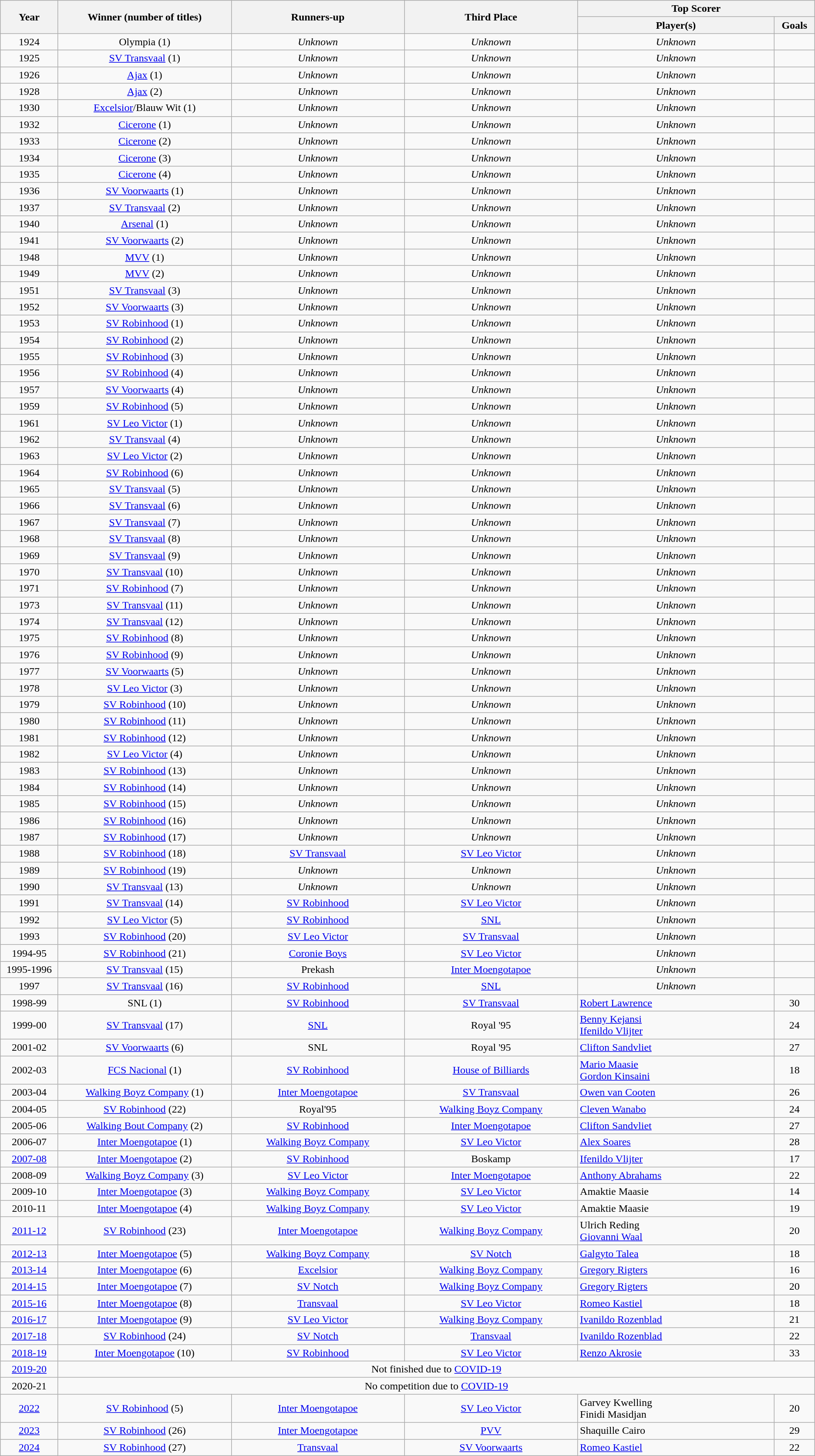<table class="wikitable" style="text-align:center">
<tr>
<th rowspan=2 width=5%>Year</th>
<th rowspan=2 width=15%>Winner (number of titles)</th>
<th rowspan=2 width=15%>Runners-up</th>
<th rowspan=2 width=15%>Third Place</th>
<th colspan=2 width=20%>Top Scorer</th>
</tr>
<tr>
<th width=260>Player(s)</th>
<th>Goals</th>
</tr>
<tr>
<td align=center>1924</td>
<td>Olympia (1)</td>
<td><em>Unknown</em></td>
<td><em>Unknown</em></td>
<td><em>Unknown</em></td>
<td></td>
</tr>
<tr>
<td align=center>1925</td>
<td><a href='#'>SV Transvaal</a> (1)</td>
<td><em>Unknown</em></td>
<td><em>Unknown</em></td>
<td><em>Unknown</em></td>
<td></td>
</tr>
<tr>
<td align=center>1926</td>
<td><a href='#'>Ajax</a> (1)</td>
<td><em>Unknown</em></td>
<td><em>Unknown</em></td>
<td><em>Unknown</em></td>
<td></td>
</tr>
<tr>
<td align=center>1928</td>
<td><a href='#'>Ajax</a> (2)</td>
<td><em>Unknown</em></td>
<td><em>Unknown</em></td>
<td><em>Unknown</em></td>
<td></td>
</tr>
<tr>
<td align=center>1930</td>
<td><a href='#'>Excelsior</a>/Blauw Wit (1)</td>
<td><em>Unknown</em></td>
<td><em>Unknown</em></td>
<td><em>Unknown</em></td>
<td></td>
</tr>
<tr>
<td align=center>1932</td>
<td><a href='#'>Cicerone</a> (1)</td>
<td><em>Unknown</em></td>
<td><em>Unknown</em></td>
<td><em>Unknown</em></td>
<td></td>
</tr>
<tr>
<td align=center>1933</td>
<td><a href='#'>Cicerone</a> (2)</td>
<td><em>Unknown</em></td>
<td><em>Unknown</em></td>
<td><em>Unknown</em></td>
<td></td>
</tr>
<tr>
<td align=center>1934</td>
<td><a href='#'>Cicerone</a> (3)</td>
<td><em>Unknown</em></td>
<td><em>Unknown</em></td>
<td><em>Unknown</em></td>
<td></td>
</tr>
<tr>
<td align=center>1935</td>
<td><a href='#'>Cicerone</a> (4)</td>
<td><em>Unknown</em></td>
<td><em>Unknown</em></td>
<td><em>Unknown</em></td>
<td></td>
</tr>
<tr>
<td align=center>1936</td>
<td><a href='#'>SV Voorwaarts</a> (1)</td>
<td><em>Unknown</em></td>
<td><em>Unknown</em></td>
<td><em>Unknown</em></td>
<td></td>
</tr>
<tr>
<td align=center>1937</td>
<td><a href='#'>SV Transvaal</a> (2)</td>
<td><em>Unknown</em></td>
<td><em>Unknown</em></td>
<td><em>Unknown</em></td>
<td></td>
</tr>
<tr>
<td align=center>1940</td>
<td><a href='#'>Arsenal</a> (1)</td>
<td><em>Unknown</em></td>
<td><em>Unknown</em></td>
<td><em>Unknown</em></td>
<td></td>
</tr>
<tr>
<td align=center>1941</td>
<td><a href='#'>SV Voorwaarts</a> (2)</td>
<td><em>Unknown</em></td>
<td><em>Unknown</em></td>
<td><em>Unknown</em></td>
<td></td>
</tr>
<tr>
<td align=center>1948</td>
<td><a href='#'>MVV</a> (1)</td>
<td><em>Unknown</em></td>
<td><em>Unknown</em></td>
<td><em>Unknown</em></td>
<td></td>
</tr>
<tr>
<td align=center>1949</td>
<td><a href='#'>MVV</a> (2)</td>
<td><em>Unknown</em></td>
<td><em>Unknown</em></td>
<td><em>Unknown</em></td>
<td></td>
</tr>
<tr>
<td align=center>1951</td>
<td><a href='#'>SV Transvaal</a> (3)</td>
<td><em>Unknown</em></td>
<td><em>Unknown</em></td>
<td><em>Unknown</em></td>
<td></td>
</tr>
<tr>
<td align=center>1952</td>
<td><a href='#'>SV Voorwaarts</a> (3)</td>
<td><em>Unknown</em></td>
<td><em>Unknown</em></td>
<td><em>Unknown</em></td>
<td></td>
</tr>
<tr>
<td align=center>1953</td>
<td><a href='#'>SV Robinhood</a> (1)</td>
<td><em>Unknown</em></td>
<td><em>Unknown</em></td>
<td><em>Unknown</em></td>
<td></td>
</tr>
<tr>
<td align=center>1954</td>
<td><a href='#'>SV Robinhood</a> (2)</td>
<td><em>Unknown</em></td>
<td><em>Unknown</em></td>
<td><em>Unknown</em></td>
<td></td>
</tr>
<tr>
<td align=center>1955</td>
<td><a href='#'>SV Robinhood</a> (3)</td>
<td><em>Unknown</em></td>
<td><em>Unknown</em></td>
<td><em>Unknown</em></td>
<td></td>
</tr>
<tr>
<td align=center>1956</td>
<td><a href='#'>SV Robinhood</a> (4)</td>
<td><em>Unknown</em></td>
<td><em>Unknown</em></td>
<td><em>Unknown</em></td>
<td></td>
</tr>
<tr>
<td align=center>1957</td>
<td><a href='#'>SV Voorwaarts</a> (4)</td>
<td><em>Unknown</em></td>
<td><em>Unknown</em></td>
<td><em>Unknown</em></td>
<td></td>
</tr>
<tr>
<td align=center>1959</td>
<td><a href='#'>SV Robinhood</a> (5)</td>
<td><em>Unknown</em></td>
<td><em>Unknown</em></td>
<td><em>Unknown</em></td>
<td></td>
</tr>
<tr>
<td align=center>1961</td>
<td><a href='#'>SV Leo Victor</a> (1)</td>
<td><em>Unknown</em></td>
<td><em>Unknown</em></td>
<td><em>Unknown</em></td>
<td></td>
</tr>
<tr>
<td align=center>1962</td>
<td><a href='#'>SV Transvaal</a> (4)</td>
<td><em>Unknown</em></td>
<td><em>Unknown</em></td>
<td><em>Unknown</em></td>
<td></td>
</tr>
<tr>
<td align=center>1963</td>
<td><a href='#'>SV Leo Victor</a> (2)</td>
<td><em>Unknown</em></td>
<td><em>Unknown</em></td>
<td><em>Unknown</em></td>
<td></td>
</tr>
<tr>
<td align=center>1964</td>
<td><a href='#'>SV Robinhood</a> (6)</td>
<td><em>Unknown</em></td>
<td><em>Unknown</em></td>
<td><em>Unknown</em></td>
<td></td>
</tr>
<tr>
<td align=center>1965</td>
<td><a href='#'>SV Transvaal</a> (5)</td>
<td><em>Unknown</em></td>
<td><em>Unknown</em></td>
<td><em>Unknown</em></td>
<td></td>
</tr>
<tr>
<td align=center>1966</td>
<td><a href='#'>SV Transvaal</a> (6)</td>
<td><em>Unknown</em></td>
<td><em>Unknown</em></td>
<td><em>Unknown</em></td>
<td></td>
</tr>
<tr>
<td align=center>1967</td>
<td><a href='#'>SV Transvaal</a> (7)</td>
<td><em>Unknown</em></td>
<td><em>Unknown</em></td>
<td><em>Unknown</em></td>
<td></td>
</tr>
<tr>
<td align=center>1968</td>
<td><a href='#'>SV Transvaal</a> (8)</td>
<td><em>Unknown</em></td>
<td><em>Unknown</em></td>
<td><em>Unknown</em></td>
<td></td>
</tr>
<tr>
<td align=center>1969</td>
<td><a href='#'>SV Transvaal</a> (9)</td>
<td><em>Unknown</em></td>
<td><em>Unknown</em></td>
<td><em>Unknown</em></td>
<td></td>
</tr>
<tr>
<td align=center>1970</td>
<td><a href='#'>SV Transvaal</a> (10)</td>
<td><em>Unknown</em></td>
<td><em>Unknown</em></td>
<td><em>Unknown</em></td>
<td></td>
</tr>
<tr>
<td align=center>1971</td>
<td><a href='#'>SV Robinhood</a> (7)</td>
<td><em>Unknown</em></td>
<td><em>Unknown</em></td>
<td><em>Unknown</em></td>
<td></td>
</tr>
<tr>
<td align=center>1973</td>
<td><a href='#'>SV Transvaal</a> (11)</td>
<td><em>Unknown</em></td>
<td><em>Unknown</em></td>
<td><em>Unknown</em></td>
<td></td>
</tr>
<tr>
<td align=center>1974</td>
<td><a href='#'>SV Transvaal</a> (12)</td>
<td><em>Unknown</em></td>
<td><em>Unknown</em></td>
<td><em>Unknown</em></td>
<td></td>
</tr>
<tr>
<td align=center>1975</td>
<td><a href='#'>SV Robinhood</a> (8)</td>
<td><em>Unknown</em></td>
<td><em>Unknown</em></td>
<td><em>Unknown</em></td>
<td></td>
</tr>
<tr>
<td align=center>1976</td>
<td><a href='#'>SV Robinhood</a> (9)</td>
<td><em>Unknown</em></td>
<td><em>Unknown</em></td>
<td><em>Unknown</em></td>
<td></td>
</tr>
<tr>
<td align=center>1977</td>
<td><a href='#'>SV Voorwaarts</a> (5)</td>
<td><em>Unknown</em></td>
<td><em>Unknown</em></td>
<td><em>Unknown</em></td>
<td></td>
</tr>
<tr>
<td align=center>1978</td>
<td><a href='#'>SV Leo Victor</a> (3)</td>
<td><em>Unknown</em></td>
<td><em>Unknown</em></td>
<td><em>Unknown</em></td>
<td></td>
</tr>
<tr>
<td align=center>1979</td>
<td><a href='#'>SV Robinhood</a> (10)</td>
<td><em>Unknown</em></td>
<td><em>Unknown</em></td>
<td><em>Unknown</em></td>
<td></td>
</tr>
<tr>
<td align=center>1980</td>
<td><a href='#'>SV Robinhood</a> (11)</td>
<td><em>Unknown</em></td>
<td><em>Unknown</em></td>
<td><em>Unknown</em></td>
<td></td>
</tr>
<tr>
<td align=center>1981</td>
<td><a href='#'>SV Robinhood</a> (12)</td>
<td><em>Unknown</em></td>
<td><em>Unknown</em></td>
<td><em>Unknown</em></td>
<td></td>
</tr>
<tr>
<td align=center>1982</td>
<td><a href='#'>SV Leo Victor</a> (4)</td>
<td><em>Unknown</em></td>
<td><em>Unknown</em></td>
<td><em>Unknown</em></td>
<td></td>
</tr>
<tr>
<td align=center>1983</td>
<td><a href='#'>SV Robinhood</a> (13)</td>
<td><em>Unknown</em></td>
<td><em>Unknown</em></td>
<td><em>Unknown</em></td>
<td></td>
</tr>
<tr>
<td align=center>1984</td>
<td><a href='#'>SV Robinhood</a> (14)</td>
<td><em>Unknown</em></td>
<td><em>Unknown</em></td>
<td><em>Unknown</em></td>
<td></td>
</tr>
<tr>
<td align=center>1985</td>
<td><a href='#'>SV Robinhood</a> (15)</td>
<td><em>Unknown</em></td>
<td><em>Unknown</em></td>
<td><em>Unknown</em></td>
<td></td>
</tr>
<tr>
<td align=center>1986</td>
<td><a href='#'>SV Robinhood</a> (16)</td>
<td><em>Unknown</em></td>
<td><em>Unknown</em></td>
<td><em>Unknown</em></td>
<td></td>
</tr>
<tr>
<td align=center>1987</td>
<td><a href='#'>SV Robinhood</a> (17)</td>
<td><em>Unknown</em></td>
<td><em>Unknown</em></td>
<td><em>Unknown</em></td>
<td></td>
</tr>
<tr>
<td align=center>1988</td>
<td><a href='#'>SV Robinhood</a> (18)</td>
<td><a href='#'>SV Transvaal</a></td>
<td><a href='#'>SV Leo Victor</a></td>
<td><em>Unknown</em></td>
<td></td>
</tr>
<tr>
<td align=center>1989</td>
<td><a href='#'>SV Robinhood</a> (19)</td>
<td><em>Unknown</em></td>
<td><em>Unknown</em></td>
<td><em>Unknown</em></td>
<td></td>
</tr>
<tr>
<td align=center>1990</td>
<td><a href='#'>SV Transvaal</a> (13)</td>
<td><em>Unknown</em></td>
<td><em>Unknown</em></td>
<td><em>Unknown</em></td>
<td></td>
</tr>
<tr>
<td align=center>1991</td>
<td><a href='#'>SV Transvaal</a> (14)</td>
<td><a href='#'>SV Robinhood</a></td>
<td><a href='#'>SV Leo Victor</a></td>
<td><em>Unknown</em></td>
<td></td>
</tr>
<tr>
<td align=center>1992</td>
<td><a href='#'>SV Leo Victor</a> (5)</td>
<td><a href='#'>SV Robinhood</a></td>
<td><a href='#'>SNL</a></td>
<td><em>Unknown</em></td>
<td></td>
</tr>
<tr>
<td align=center>1993</td>
<td><a href='#'>SV Robinhood</a> (20)</td>
<td><a href='#'>SV Leo Victor</a></td>
<td><a href='#'>SV Transvaal</a></td>
<td><em>Unknown</em></td>
<td></td>
</tr>
<tr>
<td align=center>1994-95</td>
<td><a href='#'>SV Robinhood</a> (21)</td>
<td><a href='#'>Coronie Boys</a></td>
<td><a href='#'>SV Leo Victor</a></td>
<td><em>Unknown</em></td>
<td></td>
</tr>
<tr>
<td align=center>1995-1996</td>
<td><a href='#'>SV Transvaal</a> (15)</td>
<td>Prekash</td>
<td><a href='#'>Inter Moengotapoe</a></td>
<td><em>Unknown</em></td>
<td></td>
</tr>
<tr>
<td align=center>1997</td>
<td><a href='#'>SV Transvaal</a> (16)</td>
<td><a href='#'>SV Robinhood</a></td>
<td><a href='#'>SNL</a></td>
<td><em>Unknown</em></td>
<td></td>
</tr>
<tr>
<td align=center>1998-99</td>
<td>SNL (1)</td>
<td><a href='#'>SV Robinhood</a></td>
<td><a href='#'>SV Transvaal</a></td>
<td align="left"> <a href='#'>Robert Lawrence</a></td>
<td>30</td>
</tr>
<tr>
<td align=center>1999-00</td>
<td><a href='#'>SV Transvaal</a> (17)</td>
<td><a href='#'>SNL</a></td>
<td>Royal '95</td>
<td align="left"> <a href='#'>Benny Kejansi</a> <br>  <a href='#'>Ifenildo Vlijter</a></td>
<td>24</td>
</tr>
<tr>
<td align=center>2001-02</td>
<td><a href='#'>SV Voorwaarts</a> (6)</td>
<td>SNL</td>
<td>Royal '95</td>
<td align="left"> <a href='#'>Clifton Sandvliet</a></td>
<td>27</td>
</tr>
<tr>
<td align=center>2002-03</td>
<td><a href='#'>FCS Nacional</a> (1)</td>
<td><a href='#'>SV Robinhood</a></td>
<td><a href='#'>House of Billiards</a></td>
<td align="left"> <a href='#'>Mario Maasie</a> <br>  <a href='#'>Gordon Kinsaini</a></td>
<td>18</td>
</tr>
<tr>
<td align=center>2003-04</td>
<td><a href='#'>Walking Boyz Company</a> (1)</td>
<td><a href='#'>Inter Moengotapoe</a></td>
<td><a href='#'>SV Transvaal</a></td>
<td align="left"> <a href='#'>Owen van Cooten</a></td>
<td>26</td>
</tr>
<tr>
<td align=center>2004-05</td>
<td><a href='#'>SV Robinhood</a> (22)</td>
<td>Royal'95</td>
<td><a href='#'>Walking Boyz Company</a></td>
<td align="left"> <a href='#'>Cleven Wanabo</a></td>
<td>24</td>
</tr>
<tr>
<td align=center>2005-06</td>
<td><a href='#'>Walking Bout Company</a> (2)</td>
<td><a href='#'>SV Robinhood</a></td>
<td><a href='#'>Inter Moengotapoe</a></td>
<td align="left"> <a href='#'>Clifton Sandvliet</a></td>
<td>27</td>
</tr>
<tr>
<td align=center>2006-07</td>
<td><a href='#'>Inter Moengotapoe</a> (1)</td>
<td><a href='#'>Walking Boyz Company</a></td>
<td><a href='#'>SV Leo Victor</a></td>
<td align="left"> <a href='#'>Alex Soares</a></td>
<td>28</td>
</tr>
<tr>
<td align=center><a href='#'>2007-08</a></td>
<td><a href='#'>Inter Moengotapoe</a> (2)</td>
<td><a href='#'>SV Robinhood</a></td>
<td>Boskamp</td>
<td align="left"> <a href='#'>Ifenildo Vlijter</a></td>
<td>17</td>
</tr>
<tr>
<td align=center>2008-09</td>
<td><a href='#'>Walking Boyz Company</a> (3)</td>
<td><a href='#'>SV Leo Victor</a></td>
<td><a href='#'>Inter Moengotapoe</a></td>
<td align="left"> <a href='#'>Anthony Abrahams</a></td>
<td>22</td>
</tr>
<tr>
<td align=center>2009-10</td>
<td><a href='#'>Inter Moengotapoe</a> (3)</td>
<td><a href='#'>Walking Boyz Company</a></td>
<td><a href='#'>SV Leo Victor</a></td>
<td align="left"> Amaktie Maasie</td>
<td>14</td>
</tr>
<tr>
<td align=center>2010-11</td>
<td><a href='#'>Inter Moengotapoe</a> (4)</td>
<td><a href='#'>Walking Boyz Company</a></td>
<td><a href='#'>SV Leo Victor</a></td>
<td align="left"> Amaktie Maasie</td>
<td>19</td>
</tr>
<tr>
<td align=center><a href='#'>2011-12</a></td>
<td><a href='#'>SV Robinhood</a> (23)</td>
<td><a href='#'>Inter Moengotapoe</a></td>
<td><a href='#'>Walking Boyz Company</a></td>
<td align="left"> Ulrich Reding<br> <a href='#'>Giovanni Waal</a></td>
<td>20</td>
</tr>
<tr>
<td align=center><a href='#'>2012-13</a></td>
<td><a href='#'>Inter Moengotapoe</a> (5)</td>
<td><a href='#'>Walking Boyz Company</a></td>
<td><a href='#'>SV Notch</a></td>
<td align="left"> <a href='#'>Galgyto Talea</a></td>
<td>18</td>
</tr>
<tr>
<td align=center><a href='#'>2013-14</a></td>
<td><a href='#'>Inter Moengotapoe</a> (6)</td>
<td><a href='#'>Excelsior</a></td>
<td><a href='#'>Walking Boyz Company</a></td>
<td align="left"> <a href='#'>Gregory Rigters</a></td>
<td>16</td>
</tr>
<tr>
<td align=center><a href='#'>2014-15</a></td>
<td><a href='#'>Inter Moengotapoe</a> (7)</td>
<td><a href='#'>SV Notch</a></td>
<td><a href='#'>Walking Boyz Company</a></td>
<td align="left"> <a href='#'>Gregory Rigters</a></td>
<td>20</td>
</tr>
<tr>
<td align=center><a href='#'>2015-16</a></td>
<td><a href='#'>Inter Moengotapoe</a> (8)</td>
<td><a href='#'>Transvaal</a></td>
<td><a href='#'>SV Leo Victor</a></td>
<td align="left"> <a href='#'>Romeo Kastiel</a></td>
<td>18</td>
</tr>
<tr>
<td align=center><a href='#'>2016-17</a></td>
<td><a href='#'>Inter Moengotapoe</a> (9)</td>
<td><a href='#'>SV Leo Victor</a></td>
<td><a href='#'>Walking Boyz Company</a></td>
<td align="left"> <a href='#'>Ivanildo Rozenblad</a></td>
<td>21</td>
</tr>
<tr>
<td align=center><a href='#'>2017-18</a></td>
<td><a href='#'>SV Robinhood</a> (24)</td>
<td><a href='#'>SV Notch</a></td>
<td><a href='#'>Transvaal</a></td>
<td align="left"> <a href='#'>Ivanildo Rozenblad</a></td>
<td>22</td>
</tr>
<tr>
<td align=center><a href='#'>2018-19</a></td>
<td><a href='#'>Inter Moengotapoe</a> (10)</td>
<td><a href='#'>SV Robinhood</a></td>
<td><a href='#'>SV Leo Victor</a></td>
<td align="left"> <a href='#'>Renzo Akrosie</a></td>
<td>33</td>
</tr>
<tr>
<td align=center><a href='#'>2019-20</a></td>
<td colspan=5>Not finished due to <a href='#'>COVID-19</a></td>
</tr>
<tr>
<td align=center>2020-21</td>
<td colspan=5>No competition due to <a href='#'>COVID-19</a></td>
</tr>
<tr>
<td align=center><a href='#'>2022</a></td>
<td><a href='#'>SV Robinhood</a> (5)</td>
<td><a href='#'>Inter Moengotapoe</a></td>
<td><a href='#'>SV Leo Victor</a></td>
<td align="left"> Garvey Kwelling<br> Finidi Masidjan</td>
<td>20</td>
</tr>
<tr>
<td align=center><a href='#'>2023</a></td>
<td><a href='#'>SV Robinhood</a> (26)</td>
<td><a href='#'>Inter Moengotapoe</a></td>
<td><a href='#'>PVV</a></td>
<td align="left"> Shaquille Cairo</td>
<td>29</td>
</tr>
<tr>
<td align=center><a href='#'>2024</a></td>
<td><a href='#'>SV Robinhood</a> (27)</td>
<td><a href='#'>Transvaal</a></td>
<td><a href='#'>SV Voorwaarts</a></td>
<td align="left"> <a href='#'>Romeo Kastiel</a></td>
<td>22</td>
</tr>
</table>
